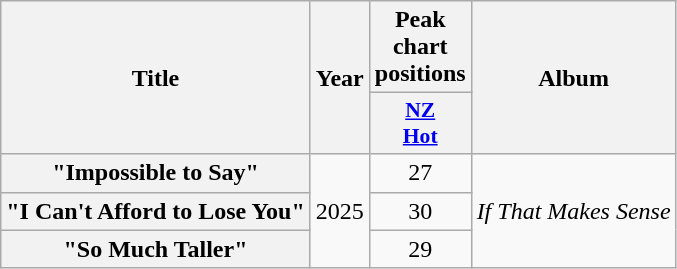<table class="wikitable plainrowheaders" style="text-align:center;">
<tr>
<th scope="col" rowspan="2">Title</th>
<th scope="col" rowspan="2">Year</th>
<th scope="col" colspan="1">Peak chart positions</th>
<th scope="col" rowspan="2">Album</th>
</tr>
<tr>
<th scope="col" style="width:3em;font-size:90%;"><a href='#'>NZ<br>Hot</a><br></th>
</tr>
<tr>
<th scope="row">"Impossible to Say"</th>
<td rowspan="3">2025</td>
<td>27</td>
<td rowspan="3"><em>If That Makes Sense</em></td>
</tr>
<tr>
<th scope="row">"I Can't Afford to Lose You"</th>
<td>30</td>
</tr>
<tr>
<th scope="row">"So Much Taller"</th>
<td>29</td>
</tr>
</table>
